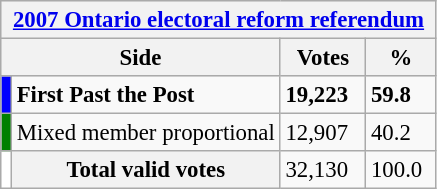<table class="wikitable" style="font-size: 95%; clear:both">
<tr style="background-color:#E9E9E9">
<th colspan=4><a href='#'>2007 Ontario electoral reform referendum</a></th>
</tr>
<tr style="background-color:#E9E9E9">
<th colspan=2 style="width: 130px">Side</th>
<th style="width: 50px">Votes</th>
<th style="width: 40px">%</th>
</tr>
<tr>
<td bgcolor="blue"></td>
<td><strong>First Past the Post</strong></td>
<td><strong>19,223</strong></td>
<td><strong>59.8</strong></td>
</tr>
<tr>
<td bgcolor="green"></td>
<td>Mixed member proportional</td>
<td>12,907</td>
<td>40.2</td>
</tr>
<tr>
<td bgcolor="white"></td>
<th>Total valid votes</th>
<td>32,130</td>
<td>100.0</td>
</tr>
</table>
